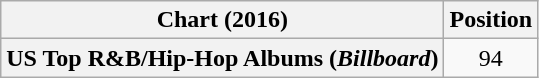<table class="wikitable plainrowheaders" style="text-align:center">
<tr>
<th scope="col">Chart (2016)</th>
<th scope="col">Position</th>
</tr>
<tr>
<th scope="row">US Top R&B/Hip-Hop Albums (<em>Billboard</em>)</th>
<td>94</td>
</tr>
</table>
